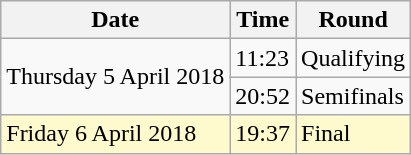<table class="wikitable">
<tr>
<th>Date</th>
<th>Time</th>
<th>Round</th>
</tr>
<tr>
<td rowspan=2>Thursday 5 April 2018</td>
<td>11:23</td>
<td>Qualifying</td>
</tr>
<tr>
<td>20:52</td>
<td>Semifinals</td>
</tr>
<tr>
<td style=background:lemonchiffon>Friday 6 April 2018</td>
<td style=background:lemonchiffon>19:37</td>
<td style=background:lemonchiffon>Final</td>
</tr>
</table>
